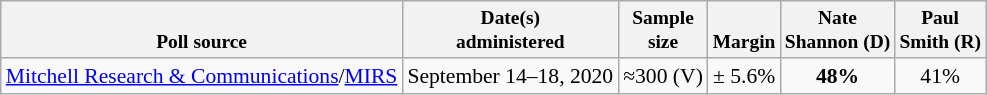<table class="wikitable sortable mw-collapsible autocollapsed" style="font-size:90%;text-align:center;">
<tr valign=bottom style="font-size:90%;">
<th>Poll source</th>
<th data-sort-type="date">Date(s)<br>administered</th>
<th data-sort-type="number">Sample<br>size</th>
<th>Margin<br></th>
<th>Nate<br>Shannon (D)</th>
<th>Paul<br>Smith (R)</th>
</tr>
<tr>
<td style="text-align:left;"><a href='#'>Mitchell Research & Communications</a>/<a href='#'>MIRS</a></td>
<td>September 14–18, 2020</td>
<td>≈300 (V)</td>
<td>± 5.6%</td>
<td><strong>48%</strong></td>
<td>41%</td>
</tr>
</table>
